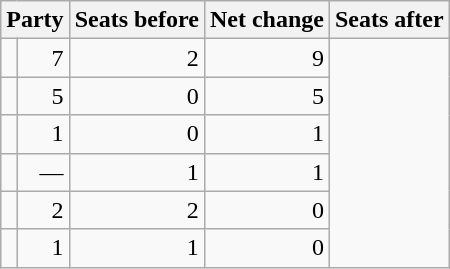<table class=wikitable style="text-align:right">
<tr>
<th colspan="2">Party</th>
<th>Seats before</th>
<th>Net change</th>
<th>Seats after</th>
</tr>
<tr>
<td></td>
<td>7</td>
<td> 2</td>
<td>9</td>
</tr>
<tr>
<td></td>
<td>5</td>
<td> 0</td>
<td>5</td>
</tr>
<tr>
<td></td>
<td>1</td>
<td> 0</td>
<td>1</td>
</tr>
<tr>
<td></td>
<td>—</td>
<td> 1</td>
<td>1</td>
</tr>
<tr>
<td></td>
<td>2</td>
<td> 2</td>
<td>0</td>
</tr>
<tr>
<td></td>
<td>1</td>
<td> 1</td>
<td>0</td>
</tr>
</table>
